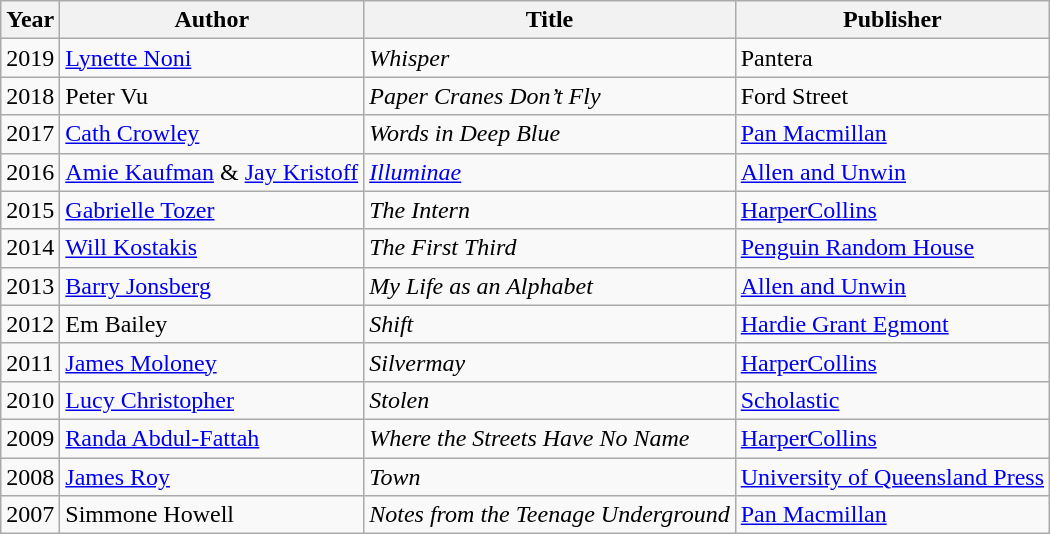<table class="wikitable">
<tr>
<th>Year</th>
<th>Author</th>
<th>Title</th>
<th>Publisher</th>
</tr>
<tr>
<td>2019</td>
<td><a href='#'>Lynette Noni</a></td>
<td><em>Whisper</em></td>
<td>Pantera</td>
</tr>
<tr>
<td>2018</td>
<td>Peter Vu</td>
<td><em>Paper Cranes Don’t Fly</em></td>
<td>Ford Street</td>
</tr>
<tr>
<td>2017</td>
<td><a href='#'>Cath Crowley</a></td>
<td><em>Words in Deep Blue</em></td>
<td><a href='#'>Pan Macmillan</a></td>
</tr>
<tr>
<td>2016</td>
<td><a href='#'>Amie Kaufman</a> & <a href='#'>Jay Kristoff</a></td>
<td><em><a href='#'>Illuminae</a></em></td>
<td><a href='#'>Allen and Unwin</a></td>
</tr>
<tr>
<td>2015</td>
<td><a href='#'>Gabrielle Tozer</a></td>
<td><em>The Intern</em></td>
<td><a href='#'>HarperCollins</a></td>
</tr>
<tr>
<td>2014</td>
<td><a href='#'>Will Kostakis</a></td>
<td><em>The First Third</em></td>
<td><a href='#'>Penguin Random House</a></td>
</tr>
<tr>
<td>2013</td>
<td><a href='#'>Barry Jonsberg</a></td>
<td><em>My Life as an Alphabet</em></td>
<td><a href='#'>Allen and Unwin</a></td>
</tr>
<tr>
<td>2012</td>
<td>Em Bailey</td>
<td><em>Shift</em></td>
<td><a href='#'>Hardie Grant Egmont</a></td>
</tr>
<tr>
<td>2011</td>
<td><a href='#'>James Moloney</a></td>
<td><em>Silvermay</em></td>
<td><a href='#'>HarperCollins</a></td>
</tr>
<tr>
<td>2010</td>
<td><a href='#'>Lucy Christopher</a></td>
<td><em>Stolen</em></td>
<td><a href='#'>Scholastic</a></td>
</tr>
<tr>
<td>2009</td>
<td><a href='#'>Randa Abdul-Fattah</a></td>
<td><em>Where the Streets Have No Name</em></td>
<td><a href='#'>HarperCollins</a></td>
</tr>
<tr>
<td>2008</td>
<td><a href='#'>James Roy</a></td>
<td><em>Town</em></td>
<td><a href='#'>University of Queensland Press</a></td>
</tr>
<tr>
<td>2007</td>
<td>Simmone Howell</td>
<td><em>Notes from the Teenage Underground</em></td>
<td><a href='#'>Pan Macmillan</a></td>
</tr>
</table>
